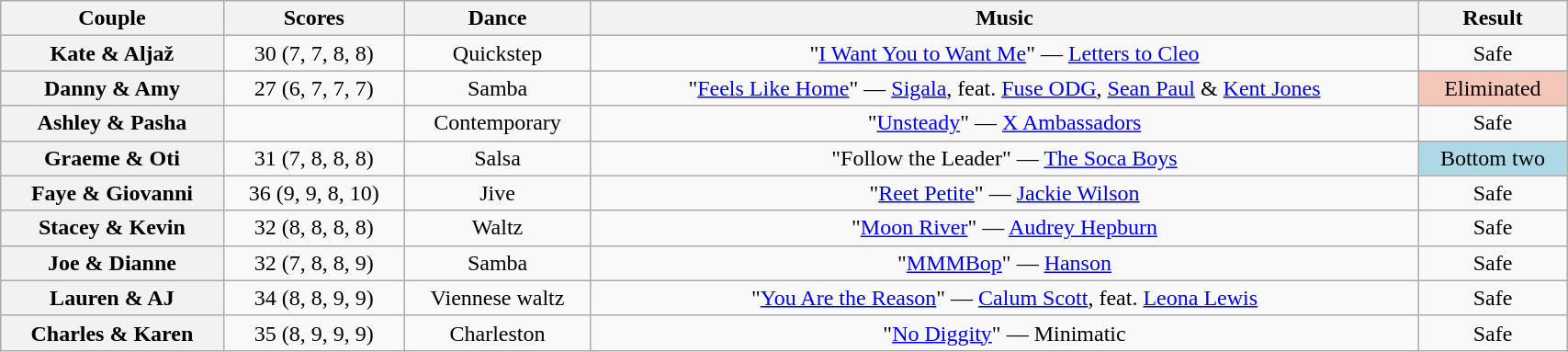<table class="wikitable sortable" style="text-align:center; width:90%">
<tr>
<th scope="col">Couple</th>
<th scope="col">Scores</th>
<th scope="col" class="unsortable">Dance</th>
<th scope="col" class="unsortable">Music</th>
<th scope="col" class="unsortable">Result</th>
</tr>
<tr>
<th scope="row">Kate & Aljaž</th>
<td>30 (7, 7, 8, 8)</td>
<td>Quickstep</td>
<td>"<a href='#'>I Want You to Want Me</a>" — <a href='#'>Letters to Cleo</a></td>
<td>Safe</td>
</tr>
<tr>
<th scope="row">Danny & Amy</th>
<td>27 (6, 7, 7, 7)</td>
<td>Samba</td>
<td>"<a href='#'>Feels Like Home</a>" — <a href='#'>Sigala</a>, feat. <a href='#'>Fuse ODG</a>, <a href='#'>Sean Paul</a> & <a href='#'>Kent Jones</a></td>
<td bgcolor="f4c7b8">Eliminated</td>
</tr>
<tr>
<th scope="row">Ashley & Pasha</th>
<td></td>
<td>Contemporary</td>
<td>"<a href='#'>Unsteady</a>" — <a href='#'>X Ambassadors</a></td>
<td>Safe</td>
</tr>
<tr>
<th scope="row">Graeme & Oti</th>
<td>31 (7, 8, 8, 8)</td>
<td>Salsa</td>
<td>"Follow the Leader" — <a href='#'>The Soca Boys</a></td>
<td bgcolor="lightblue">Bottom two</td>
</tr>
<tr>
<th scope="row">Faye & Giovanni</th>
<td>36 (9, 9, 8, 10)</td>
<td>Jive</td>
<td>"<a href='#'>Reet Petite</a>" — <a href='#'>Jackie Wilson</a></td>
<td>Safe</td>
</tr>
<tr>
<th scope="row">Stacey & Kevin</th>
<td>32 (8, 8, 8, 8)</td>
<td>Waltz</td>
<td>"<a href='#'>Moon River</a>" — <a href='#'>Audrey Hepburn</a></td>
<td>Safe</td>
</tr>
<tr>
<th scope="row">Joe & Dianne</th>
<td>32 (7, 8, 8, 9)</td>
<td>Samba</td>
<td>"<a href='#'>MMMBop</a>" — <a href='#'>Hanson</a></td>
<td>Safe</td>
</tr>
<tr>
<th scope="row">Lauren & AJ</th>
<td>34 (8, 8, 9, 9)</td>
<td>Viennese waltz</td>
<td>"<a href='#'>You Are the Reason</a>" — <a href='#'>Calum Scott</a>, feat. <a href='#'>Leona Lewis</a></td>
<td>Safe</td>
</tr>
<tr>
<th scope="row">Charles & Karen</th>
<td>35 (8, 9, 9, 9)</td>
<td>Charleston</td>
<td>"<a href='#'>No Diggity</a>" — Minimatic</td>
<td>Safe</td>
</tr>
</table>
